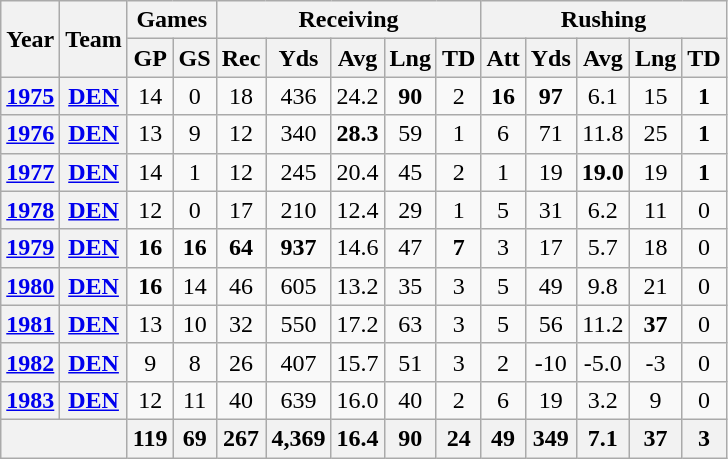<table class="wikitable" style="text-align:center">
<tr>
<th rowspan="2">Year</th>
<th rowspan="2">Team</th>
<th colspan="2">Games</th>
<th colspan="5">Receiving</th>
<th colspan="5">Rushing</th>
</tr>
<tr>
<th>GP</th>
<th>GS</th>
<th>Rec</th>
<th>Yds</th>
<th>Avg</th>
<th>Lng</th>
<th>TD</th>
<th>Att</th>
<th>Yds</th>
<th>Avg</th>
<th>Lng</th>
<th>TD</th>
</tr>
<tr>
<th><a href='#'>1975</a></th>
<th><a href='#'>DEN</a></th>
<td>14</td>
<td>0</td>
<td>18</td>
<td>436</td>
<td>24.2</td>
<td><strong>90</strong></td>
<td>2</td>
<td><strong>16</strong></td>
<td><strong>97</strong></td>
<td>6.1</td>
<td>15</td>
<td><strong>1</strong></td>
</tr>
<tr>
<th><a href='#'>1976</a></th>
<th><a href='#'>DEN</a></th>
<td>13</td>
<td>9</td>
<td>12</td>
<td>340</td>
<td><strong>28.3</strong></td>
<td>59</td>
<td>1</td>
<td>6</td>
<td>71</td>
<td>11.8</td>
<td>25</td>
<td><strong>1</strong></td>
</tr>
<tr>
<th><a href='#'>1977</a></th>
<th><a href='#'>DEN</a></th>
<td>14</td>
<td>1</td>
<td>12</td>
<td>245</td>
<td>20.4</td>
<td>45</td>
<td>2</td>
<td>1</td>
<td>19</td>
<td><strong>19.0</strong></td>
<td>19</td>
<td><strong>1</strong></td>
</tr>
<tr>
<th><a href='#'>1978</a></th>
<th><a href='#'>DEN</a></th>
<td>12</td>
<td>0</td>
<td>17</td>
<td>210</td>
<td>12.4</td>
<td>29</td>
<td>1</td>
<td>5</td>
<td>31</td>
<td>6.2</td>
<td>11</td>
<td>0</td>
</tr>
<tr>
<th><a href='#'>1979</a></th>
<th><a href='#'>DEN</a></th>
<td><strong>16</strong></td>
<td><strong>16</strong></td>
<td><strong>64</strong></td>
<td><strong>937</strong></td>
<td>14.6</td>
<td>47</td>
<td><strong>7</strong></td>
<td>3</td>
<td>17</td>
<td>5.7</td>
<td>18</td>
<td>0</td>
</tr>
<tr>
<th><a href='#'>1980</a></th>
<th><a href='#'>DEN</a></th>
<td><strong>16</strong></td>
<td>14</td>
<td>46</td>
<td>605</td>
<td>13.2</td>
<td>35</td>
<td>3</td>
<td>5</td>
<td>49</td>
<td>9.8</td>
<td>21</td>
<td>0</td>
</tr>
<tr>
<th><a href='#'>1981</a></th>
<th><a href='#'>DEN</a></th>
<td>13</td>
<td>10</td>
<td>32</td>
<td>550</td>
<td>17.2</td>
<td>63</td>
<td>3</td>
<td>5</td>
<td>56</td>
<td>11.2</td>
<td><strong>37</strong></td>
<td>0</td>
</tr>
<tr>
<th><a href='#'>1982</a></th>
<th><a href='#'>DEN</a></th>
<td>9</td>
<td>8</td>
<td>26</td>
<td>407</td>
<td>15.7</td>
<td>51</td>
<td>3</td>
<td>2</td>
<td>-10</td>
<td>-5.0</td>
<td>-3</td>
<td>0</td>
</tr>
<tr>
<th><a href='#'>1983</a></th>
<th><a href='#'>DEN</a></th>
<td>12</td>
<td>11</td>
<td>40</td>
<td>639</td>
<td>16.0</td>
<td>40</td>
<td>2</td>
<td>6</td>
<td>19</td>
<td>3.2</td>
<td>9</td>
<td>0</td>
</tr>
<tr>
<th colspan="2"></th>
<th>119</th>
<th>69</th>
<th>267</th>
<th>4,369</th>
<th>16.4</th>
<th>90</th>
<th>24</th>
<th>49</th>
<th>349</th>
<th>7.1</th>
<th>37</th>
<th>3</th>
</tr>
</table>
